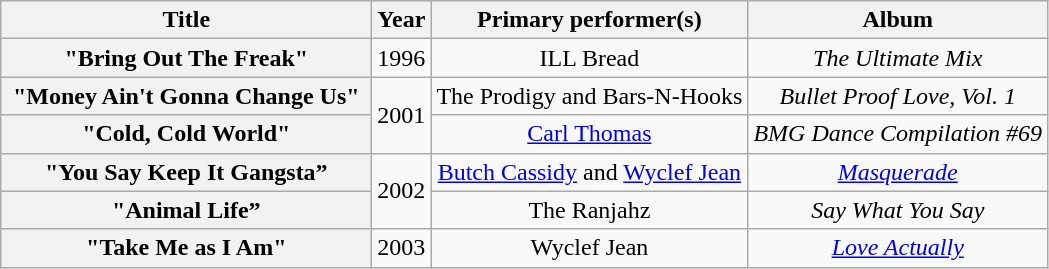<table class="wikitable plainrowheaders" style="text-align:center;">
<tr>
<th scope="col" style="width:15em;">Title</th>
<th scope="col">Year</th>
<th scope="col">Primary performer(s)</th>
<th scope="col">Album</th>
</tr>
<tr>
<th scope="row">"Bring Out The Freak"</th>
<td rowspan="1">1996</td>
<td>ILL Bread</td>
<td><em>The Ultimate Mix</em></td>
</tr>
<tr>
<th scope="row">"Money Ain't Gonna Change Us"</th>
<td rowspan="2">2001</td>
<td>The Prodigy and Bars-N-Hooks</td>
<td rowspan="1"><em>Bullet Proof Love, Vol. 1</em></td>
</tr>
<tr>
<th scope="row">"Cold, Cold World"</th>
<td><a href='#'>Carl Thomas</a></td>
<td><em>BMG Dance Compilation #69</em></td>
</tr>
<tr>
<th scope="row">"You Say Keep It Gangsta”</th>
<td rowspan="2">2002</td>
<td><a href='#'>Butch Cassidy</a> and <a href='#'>Wyclef Jean</a></td>
<td><em><a href='#'>Masquerade</a></em></td>
</tr>
<tr>
<th scope="row">"Animal Life”</th>
<td>The Ranjahz</td>
<td><em>Say What You Say</em></td>
</tr>
<tr>
<th scope="row">"Take Me as I Am"</th>
<td>2003</td>
<td>Wyclef Jean</td>
<td><em><a href='#'>Love Actually</a></em></td>
</tr>
</table>
